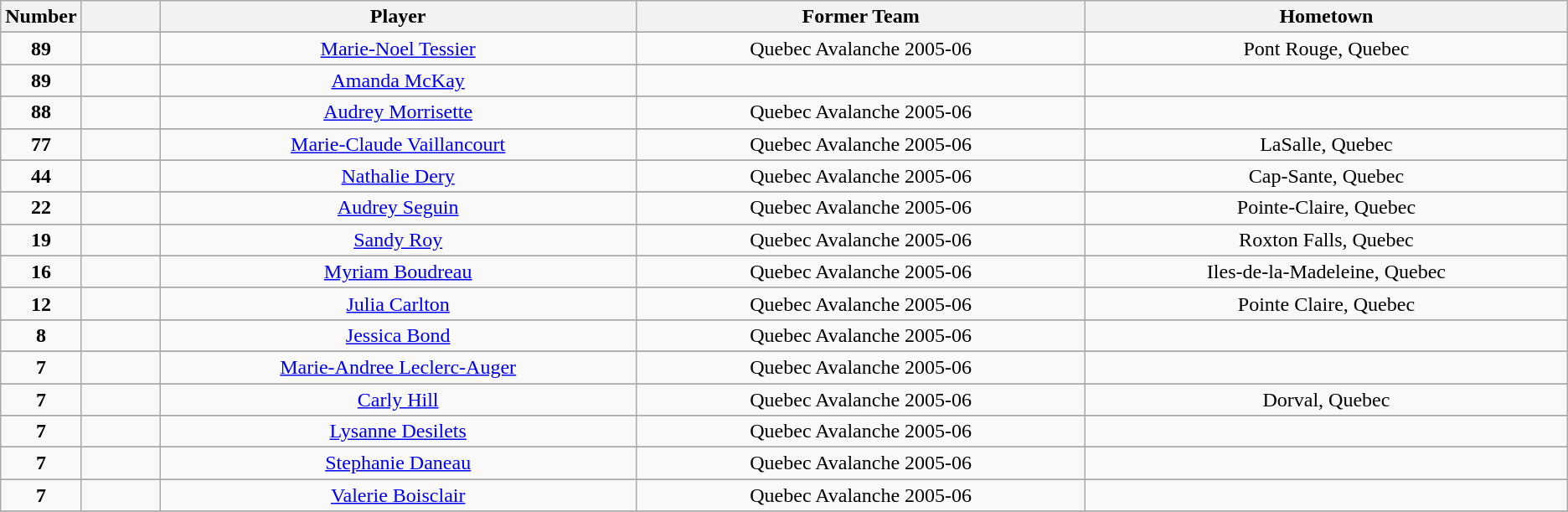<table class="wikitable" style="text-align:center">
<tr>
<th width=5%>Number</th>
<th width=5%></th>
<th !width=10%>Player</th>
<th !width=10%>Former Team</th>
<th !width=10%>Hometown</th>
</tr>
<tr>
</tr>
<tr>
<td><strong>89</strong></td>
<td></td>
<td><a href='#'>Marie-Noel Tessier</a></td>
<td>Quebec Avalanche 2005-06</td>
<td>Pont Rouge, Quebec</td>
</tr>
<tr>
</tr>
<tr>
<td><strong>89</strong></td>
<td></td>
<td><a href='#'>Amanda McKay</a></td>
<td></td>
<td></td>
</tr>
<tr>
</tr>
<tr>
<td><strong>88</strong></td>
<td></td>
<td><a href='#'>Audrey Morrisette</a></td>
<td>Quebec Avalanche 2005-06</td>
<td></td>
</tr>
<tr>
</tr>
<tr>
<td><strong>77</strong></td>
<td></td>
<td><a href='#'>Marie-Claude Vaillancourt</a></td>
<td>Quebec Avalanche 2005-06</td>
<td>LaSalle, Quebec</td>
</tr>
<tr>
</tr>
<tr>
<td><strong>44</strong></td>
<td></td>
<td><a href='#'>Nathalie Dery</a></td>
<td>Quebec Avalanche 2005-06</td>
<td>Cap-Sante, Quebec</td>
</tr>
<tr>
</tr>
<tr>
<td><strong>22</strong></td>
<td></td>
<td><a href='#'>Audrey Seguin</a></td>
<td>Quebec Avalanche 2005-06</td>
<td>Pointe-Claire, Quebec</td>
</tr>
<tr>
</tr>
<tr>
<td><strong>19</strong></td>
<td></td>
<td><a href='#'>Sandy Roy</a></td>
<td>Quebec Avalanche 2005-06</td>
<td>Roxton Falls, Quebec</td>
</tr>
<tr>
</tr>
<tr>
<td><strong>16</strong></td>
<td></td>
<td><a href='#'>Myriam Boudreau</a></td>
<td>Quebec Avalanche 2005-06</td>
<td>Iles-de-la-Madeleine, Quebec</td>
</tr>
<tr>
</tr>
<tr>
<td><strong>12</strong></td>
<td></td>
<td><a href='#'>Julia Carlton</a></td>
<td>Quebec Avalanche 2005-06</td>
<td>Pointe Claire, Quebec</td>
</tr>
<tr>
</tr>
<tr>
<td><strong>8</strong></td>
<td></td>
<td><a href='#'>Jessica Bond</a></td>
<td>Quebec Avalanche 2005-06</td>
<td></td>
</tr>
<tr>
</tr>
<tr>
<td><strong>7</strong></td>
<td></td>
<td><a href='#'>Marie-Andree Leclerc-Auger</a></td>
<td>Quebec Avalanche 2005-06</td>
<td></td>
</tr>
<tr>
</tr>
<tr>
<td><strong>7</strong></td>
<td></td>
<td><a href='#'>Carly Hill</a></td>
<td>Quebec Avalanche 2005-06</td>
<td>Dorval, Quebec</td>
</tr>
<tr>
</tr>
<tr>
<td><strong>7</strong></td>
<td></td>
<td><a href='#'>Lysanne Desilets</a></td>
<td>Quebec Avalanche 2005-06</td>
<td></td>
</tr>
<tr>
</tr>
<tr>
<td><strong>7</strong></td>
<td></td>
<td><a href='#'>Stephanie Daneau</a></td>
<td>Quebec Avalanche 2005-06</td>
<td></td>
</tr>
<tr>
</tr>
<tr>
<td><strong>7</strong></td>
<td></td>
<td><a href='#'>Valerie Boisclair</a></td>
<td>Quebec Avalanche 2005-06</td>
<td></td>
</tr>
<tr>
</tr>
</table>
